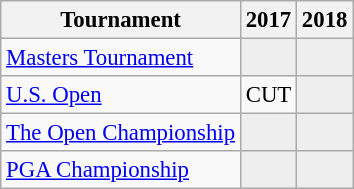<table class="wikitable" style="font-size:95%;text-align:center;">
<tr>
<th>Tournament</th>
<th>2017</th>
<th>2018</th>
</tr>
<tr>
<td align=left><a href='#'>Masters Tournament</a></td>
<td style="background:#eeeeee;"></td>
<td style="background:#eeeeee;"></td>
</tr>
<tr>
<td align=left><a href='#'>U.S. Open</a></td>
<td>CUT</td>
<td style="background:#eeeeee;"></td>
</tr>
<tr>
<td align=left><a href='#'>The Open Championship</a></td>
<td style="background:#eeeeee;"></td>
<td style="background:#eeeeee;"></td>
</tr>
<tr>
<td align=left><a href='#'>PGA Championship</a></td>
<td style="background:#eeeeee;"></td>
<td style="background:#eeeeee;"></td>
</tr>
</table>
